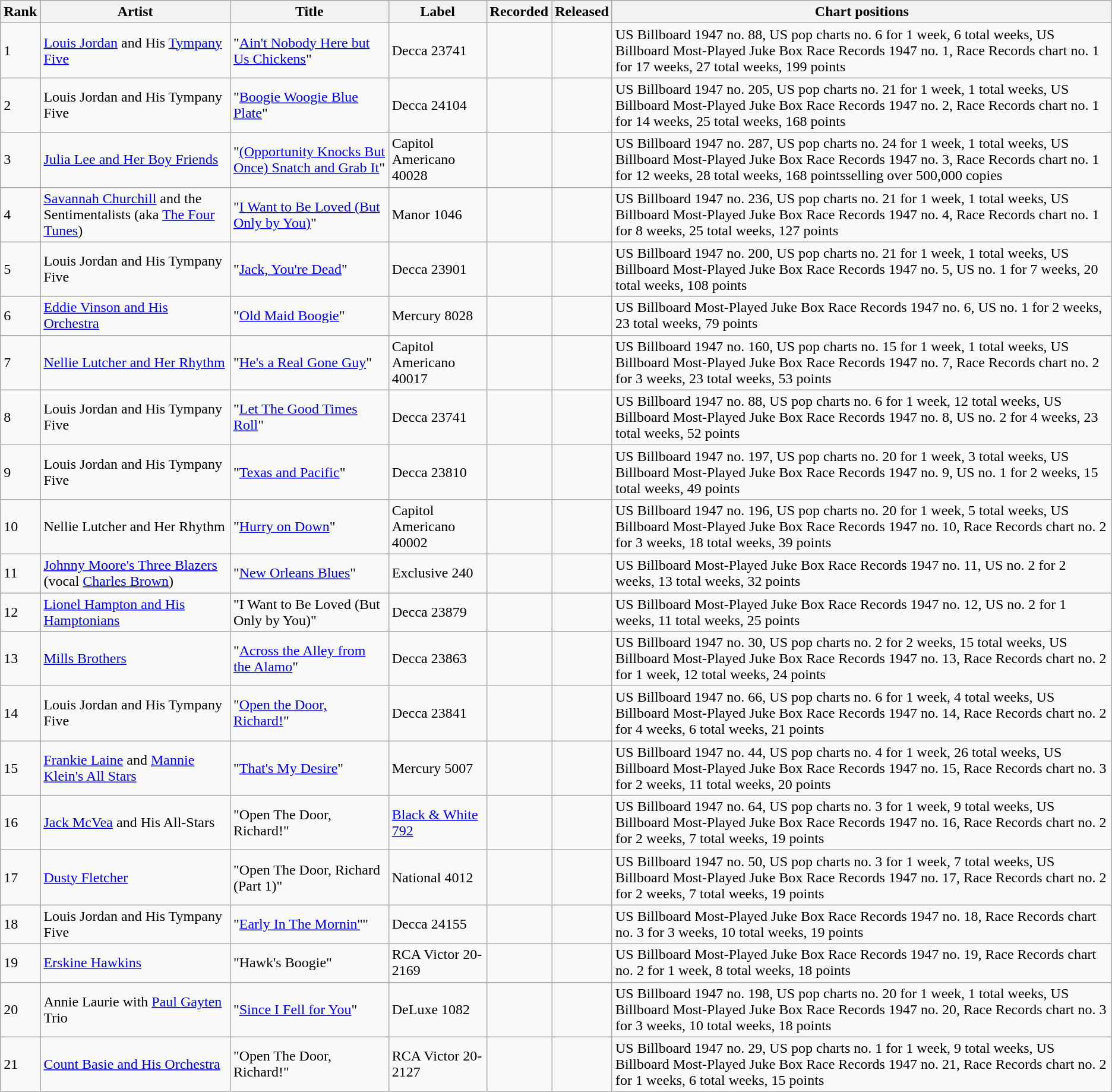<table class="wikitable">
<tr>
<th>Rank</th>
<th>Artist</th>
<th>Title</th>
<th>Label</th>
<th>Recorded</th>
<th>Released</th>
<th>Chart positions</th>
</tr>
<tr>
<td>1</td>
<td><a href='#'>Louis Jordan</a> and His <a href='#'>Tympany Five</a></td>
<td>"<a href='#'>Ain't Nobody Here but Us Chickens</a>"</td>
<td>Decca 23741</td>
<td></td>
<td></td>
<td>US Billboard 1947 no. 88, US pop charts no. 6 for 1 week, 6 total weeks, US Billboard Most-Played Juke Box Race Records 1947 no. 1, Race Records chart no. 1 for 17 weeks, 27 total weeks, 199 points</td>
</tr>
<tr>
<td>2</td>
<td>Louis Jordan and His Tympany Five</td>
<td>"<a href='#'>Boogie Woogie Blue Plate</a>"</td>
<td>Decca 24104</td>
<td></td>
<td></td>
<td>US Billboard 1947 no. 205, US pop charts no. 21 for 1 week, 1 total weeks, US Billboard Most-Played Juke Box Race Records 1947 no. 2, Race Records chart no. 1 for 14 weeks, 25 total weeks, 168 points</td>
</tr>
<tr>
<td>3</td>
<td><a href='#'>Julia Lee and Her Boy Friends</a></td>
<td>"<a href='#'>(Opportunity Knocks But Once) Snatch and Grab It</a>"</td>
<td>Capitol Americano 40028</td>
<td></td>
<td></td>
<td>US Billboard 1947 no. 287, US pop charts no. 24 for 1 week, 1 total weeks, US Billboard Most-Played Juke Box Race Records 1947 no. 3, Race Records chart no. 1 for 12 weeks, 28 total weeks, 168 pointsselling over 500,000 copies</td>
</tr>
<tr>
<td>4</td>
<td><a href='#'>Savannah Churchill</a> and the Sentimentalists (aka <a href='#'>The Four Tunes</a>)</td>
<td>"<a href='#'>I Want to Be Loved (But Only by You)</a>"</td>
<td>Manor 1046</td>
<td></td>
<td></td>
<td>US Billboard 1947 no. 236, US pop charts no. 21 for 1 week, 1 total weeks, US Billboard Most-Played Juke Box Race Records 1947 no. 4, Race Records chart no. 1 for 8 weeks, 25 total weeks, 127 points</td>
</tr>
<tr>
<td>5</td>
<td>Louis Jordan and His Tympany Five</td>
<td>"<a href='#'>Jack, You're Dead</a>"</td>
<td>Decca 23901</td>
<td></td>
<td></td>
<td>US Billboard 1947 no. 200, US pop charts no. 21 for 1 week, 1 total weeks, US Billboard Most-Played Juke Box Race Records 1947 no. 5, US no. 1 for 7 weeks, 20 total weeks, 108 points</td>
</tr>
<tr>
<td>6</td>
<td><a href='#'>Eddie Vinson and His Orchestra</a></td>
<td>"<a href='#'>Old Maid Boogie</a>"</td>
<td>Mercury 8028</td>
<td></td>
<td></td>
<td>US Billboard Most-Played Juke Box Race Records 1947 no. 6, US no. 1 for 2 weeks, 23 total weeks, 79 points</td>
</tr>
<tr>
<td>7</td>
<td><a href='#'>Nellie Lutcher and Her Rhythm</a></td>
<td>"<a href='#'>He's a Real Gone Guy</a>"</td>
<td>Capitol Americano 40017</td>
<td></td>
<td></td>
<td>US Billboard 1947 no. 160, US pop charts no. 15 for 1 week, 1 total weeks, US Billboard Most-Played Juke Box Race Records 1947 no. 7, Race Records chart no. 2 for 3 weeks, 23 total weeks, 53 points</td>
</tr>
<tr>
<td>8</td>
<td>Louis Jordan and His Tympany Five</td>
<td>"<a href='#'>Let The Good Times Roll</a>"</td>
<td>Decca 23741</td>
<td></td>
<td></td>
<td>US Billboard 1947 no. 88, US pop charts no. 6 for 1 week, 12 total weeks, US Billboard Most-Played Juke Box Race Records 1947 no. 8, US no. 2 for 4 weeks, 23 total weeks, 52 points</td>
</tr>
<tr>
<td>9</td>
<td>Louis Jordan and His Tympany Five</td>
<td>"<a href='#'>Texas and Pacific</a>"</td>
<td>Decca 23810</td>
<td></td>
<td></td>
<td>US Billboard 1947 no. 197, US pop charts no. 20 for 1 week, 3 total weeks, US Billboard Most-Played Juke Box Race Records 1947 no. 9, US no. 1 for 2 weeks, 15 total weeks, 49 points</td>
</tr>
<tr>
<td>10</td>
<td>Nellie Lutcher and Her Rhythm</td>
<td>"<a href='#'>Hurry on Down</a>"</td>
<td>Capitol Americano 40002</td>
<td></td>
<td></td>
<td>US Billboard 1947 no. 196, US pop charts no. 20 for 1 week, 5 total weeks, US Billboard Most-Played Juke Box Race Records 1947 no. 10, Race Records chart no. 2 for 3 weeks, 18 total weeks, 39 points</td>
</tr>
<tr>
<td>11</td>
<td><a href='#'>Johnny Moore's Three Blazers</a> (vocal <a href='#'>Charles Brown</a>)</td>
<td>"<a href='#'>New Orleans Blues</a>"</td>
<td>Exclusive 240</td>
<td></td>
<td></td>
<td>US Billboard Most-Played Juke Box Race Records 1947 no. 11, US no. 2 for 2 weeks, 13 total weeks, 32 points</td>
</tr>
<tr>
<td>12</td>
<td><a href='#'>Lionel Hampton and His Hamptonians</a></td>
<td>"I Want to Be Loved (But Only by You)"</td>
<td>Decca 23879</td>
<td></td>
<td></td>
<td>US Billboard Most-Played Juke Box Race Records 1947 no. 12, US no. 2 for 1 weeks, 11 total weeks, 25 points</td>
</tr>
<tr>
<td>13</td>
<td><a href='#'>Mills Brothers</a></td>
<td>"<a href='#'>Across the Alley from the Alamo</a>"</td>
<td>Decca 23863</td>
<td></td>
<td></td>
<td>US Billboard 1947 no. 30, US pop charts no. 2 for 2 weeks, 15 total weeks, US Billboard Most-Played Juke Box Race Records 1947 no. 13, Race Records chart no. 2 for 1 week, 12 total weeks, 24 points</td>
</tr>
<tr>
<td>14</td>
<td>Louis Jordan and His Tympany Five</td>
<td>"<a href='#'>Open the Door, Richard!</a>"</td>
<td>Decca 23841</td>
<td></td>
<td></td>
<td>US Billboard 1947 no. 66, US pop charts no. 6 for 1 week, 4 total weeks, US Billboard Most-Played Juke Box Race Records 1947 no. 14, Race Records chart no. 2 for 4 weeks, 6 total weeks, 21 points</td>
</tr>
<tr>
<td>15</td>
<td><a href='#'>Frankie Laine</a> and <a href='#'>Mannie Klein's All Stars</a></td>
<td>"<a href='#'>That's My Desire</a>"</td>
<td>Mercury 5007</td>
<td></td>
<td></td>
<td>US Billboard 1947 no. 44, US pop charts no. 4 for 1 week, 26 total weeks, US Billboard Most-Played Juke Box Race Records 1947 no. 15, Race Records chart no. 3 for 2 weeks, 11 total weeks, 20 points</td>
</tr>
<tr>
<td>16</td>
<td><a href='#'>Jack McVea</a> and His All-Stars</td>
<td>"Open The Door, Richard!"</td>
<td><a href='#'>Black & White 792</a></td>
<td></td>
<td></td>
<td>US Billboard 1947 no. 64, US pop charts no. 3 for 1 week, 9 total weeks, US Billboard Most-Played Juke Box Race Records 1947 no. 16, Race Records chart no. 2 for 2 weeks, 7 total weeks, 19 points</td>
</tr>
<tr>
<td>17</td>
<td><a href='#'>Dusty Fletcher</a></td>
<td>"Open The Door, Richard (Part 1)"</td>
<td>National 4012</td>
<td></td>
<td></td>
<td>US Billboard 1947 no. 50, US pop charts no. 3 for 1 week, 7 total weeks, US Billboard Most-Played Juke Box Race Records 1947 no. 17, Race Records chart no. 2 for 2 weeks, 7 total weeks, 19 points</td>
</tr>
<tr>
<td>18</td>
<td>Louis Jordan and His Tympany Five</td>
<td>"<a href='#'>Early In The Mornin'</a>'"</td>
<td>Decca 24155</td>
<td></td>
<td></td>
<td>US Billboard Most-Played Juke Box Race Records 1947 no. 18, Race Records chart no. 3 for 3 weeks, 10 total weeks, 19 points</td>
</tr>
<tr>
<td>19</td>
<td><a href='#'>Erskine Hawkins</a></td>
<td>"Hawk's Boogie"</td>
<td>RCA Victor 20-2169</td>
<td></td>
<td></td>
<td>US Billboard Most-Played Juke Box Race Records 1947 no. 19, Race Records chart no. 2 for 1 week, 8 total weeks, 18 points</td>
</tr>
<tr>
<td>20</td>
<td>Annie Laurie with <a href='#'>Paul Gayten</a> Trio</td>
<td>"<a href='#'>Since I Fell for You</a>"</td>
<td>DeLuxe 1082</td>
<td></td>
<td></td>
<td>US Billboard 1947 no. 198, US pop charts no. 20 for 1 week, 1 total weeks, US Billboard Most-Played Juke Box Race Records 1947 no. 20, Race Records chart no. 3 for 3 weeks, 10 total weeks, 18 points</td>
</tr>
<tr>
<td>21</td>
<td><a href='#'>Count Basie and His Orchestra</a></td>
<td>"Open The Door, Richard!"</td>
<td>RCA Victor 20-2127</td>
<td></td>
<td></td>
<td>US Billboard 1947 no. 29, US pop charts no. 1 for 1 week, 9 total weeks, US Billboard Most-Played Juke Box Race Records 1947 no. 21, Race Records chart no. 2 for 1 weeks, 6 total weeks, 15 points</td>
</tr>
</table>
